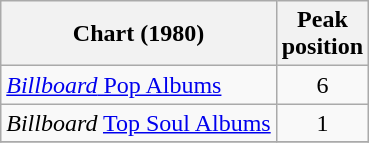<table class="wikitable">
<tr>
<th>Chart (1980)</th>
<th>Peak<br>position</th>
</tr>
<tr>
<td><a href='#'><em>Billboard</em> Pop Albums</a></td>
<td align=center>6</td>
</tr>
<tr>
<td><em>Billboard</em> <a href='#'>Top Soul Albums</a></td>
<td align=center>1</td>
</tr>
<tr>
</tr>
</table>
